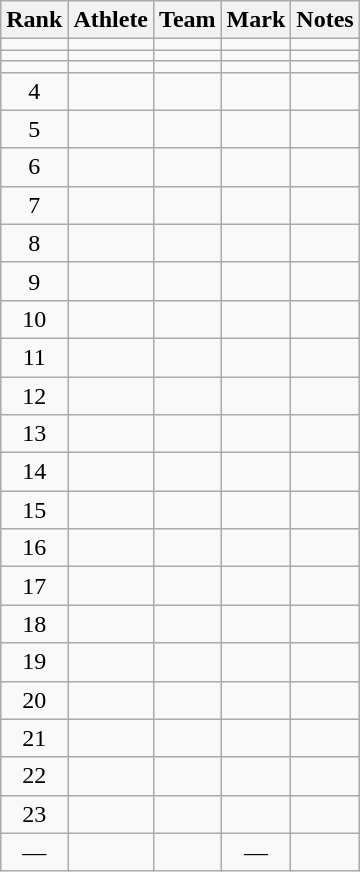<table class="wikitable sortable" style="text-align:center">
<tr>
<th>Rank</th>
<th>Athlete</th>
<th>Team</th>
<th>Mark</th>
<th>Notes</th>
</tr>
<tr>
<td></td>
<td align=left></td>
<td></td>
<td><strong></strong></td>
<td></td>
</tr>
<tr>
<td></td>
<td align=left></td>
<td></td>
<td><strong></strong></td>
<td></td>
</tr>
<tr>
<td></td>
<td align=left></td>
<td></td>
<td><strong></strong></td>
<td></td>
</tr>
<tr>
<td>4</td>
<td align=left></td>
<td></td>
<td><strong></strong></td>
<td></td>
</tr>
<tr>
<td>5</td>
<td align=left></td>
<td></td>
<td><strong></strong></td>
<td></td>
</tr>
<tr>
<td>6</td>
<td align=left></td>
<td></td>
<td><strong></strong></td>
<td></td>
</tr>
<tr>
<td>7</td>
<td align=left></td>
<td></td>
<td><strong></strong></td>
<td></td>
</tr>
<tr>
<td>8</td>
<td align=left></td>
<td></td>
<td><strong></strong></td>
<td></td>
</tr>
<tr>
<td>9</td>
<td align=left></td>
<td></td>
<td><strong></strong></td>
<td></td>
</tr>
<tr>
<td>10</td>
<td align=left></td>
<td></td>
<td><strong></strong></td>
<td></td>
</tr>
<tr>
<td>11</td>
<td align=left></td>
<td></td>
<td><strong></strong></td>
<td></td>
</tr>
<tr>
<td>12</td>
<td align=left></td>
<td></td>
<td><strong></strong></td>
<td></td>
</tr>
<tr>
<td>13</td>
<td align=left></td>
<td></td>
<td><strong></strong></td>
<td></td>
</tr>
<tr>
<td>14</td>
<td align=left></td>
<td></td>
<td><strong></strong></td>
<td></td>
</tr>
<tr>
<td>15</td>
<td align=left></td>
<td></td>
<td><strong></strong></td>
<td></td>
</tr>
<tr>
<td>16</td>
<td align=left></td>
<td></td>
<td><strong></strong></td>
<td></td>
</tr>
<tr>
<td>17</td>
<td align=left></td>
<td></td>
<td><strong></strong></td>
<td></td>
</tr>
<tr>
<td>18</td>
<td align=left></td>
<td></td>
<td><strong></strong></td>
<td></td>
</tr>
<tr>
<td>19</td>
<td align=left></td>
<td></td>
<td><strong></strong></td>
<td></td>
</tr>
<tr>
<td>20</td>
<td align=left></td>
<td></td>
<td><strong></strong></td>
<td></td>
</tr>
<tr>
<td>21</td>
<td align=left></td>
<td></td>
<td><strong></strong></td>
<td></td>
</tr>
<tr>
<td>22</td>
<td align=left></td>
<td></td>
<td><strong></strong></td>
<td></td>
</tr>
<tr>
<td>23</td>
<td align=left></td>
<td></td>
<td><strong></strong></td>
<td></td>
</tr>
<tr>
<td data-sort-value=24>—</td>
<td align=left></td>
<td></td>
<td>—</td>
<td></td>
</tr>
</table>
